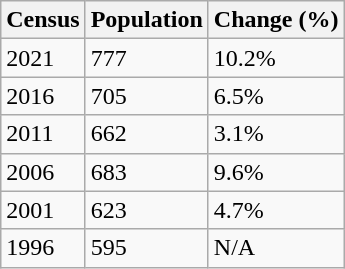<table class="wikitable">
<tr>
<th>Census</th>
<th>Population</th>
<th>Change (%)</th>
</tr>
<tr>
<td>2021</td>
<td>777</td>
<td> 10.2%</td>
</tr>
<tr>
<td>2016</td>
<td>705</td>
<td> 6.5%</td>
</tr>
<tr>
<td>2011</td>
<td>662</td>
<td> 3.1%</td>
</tr>
<tr>
<td>2006</td>
<td>683</td>
<td> 9.6%</td>
</tr>
<tr>
<td>2001</td>
<td>623</td>
<td> 4.7%</td>
</tr>
<tr>
<td>1996</td>
<td>595</td>
<td>N/A</td>
</tr>
</table>
